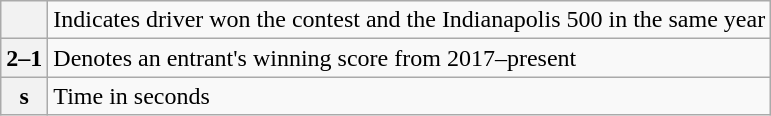<table class="wikitable plainrowheaders">
<tr>
<th scope=row style="text-align:center"></th>
<td>Indicates driver won the contest and the Indianapolis 500 in the same year</td>
</tr>
<tr>
<th scope=row style="text-align:center">2–1</th>
<td>Denotes an entrant's winning score from 2017–present</td>
</tr>
<tr>
<th>s</th>
<td>Time in seconds</td>
</tr>
</table>
